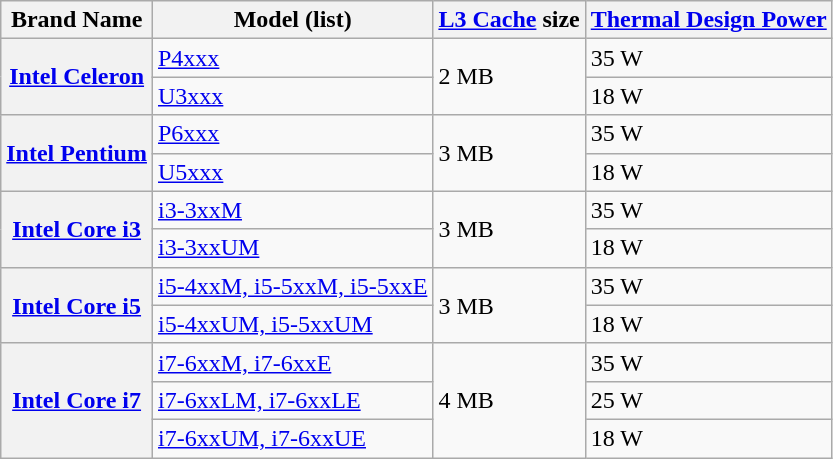<table class="wikitable">
<tr>
<th>Brand Name</th>
<th>Model (list)</th>
<th><a href='#'>L3 Cache</a> size</th>
<th><a href='#'>Thermal Design Power</a></th>
</tr>
<tr>
<th rowspan=2><a href='#'>Intel Celeron</a></th>
<td><a href='#'>P4xxx</a></td>
<td rowspan=2>2 MB</td>
<td>35 W</td>
</tr>
<tr>
<td><a href='#'>U3xxx</a></td>
<td>18 W</td>
</tr>
<tr>
<th rowspan=2><a href='#'>Intel Pentium</a></th>
<td><a href='#'>P6xxx</a></td>
<td rowspan=2>3 MB</td>
<td>35 W</td>
</tr>
<tr>
<td><a href='#'>U5xxx</a></td>
<td>18 W</td>
</tr>
<tr>
<th rowspan=2><a href='#'>Intel Core i3</a></th>
<td><a href='#'>i3-3xxM</a></td>
<td rowspan=2>3 MB</td>
<td>35 W</td>
</tr>
<tr>
<td><a href='#'>i3-3xxUM</a></td>
<td>18 W</td>
</tr>
<tr>
<th rowspan=2><a href='#'>Intel Core i5</a></th>
<td><a href='#'>i5-4xxM, i5-5xxM, i5-5xxE</a></td>
<td rowspan=2>3 MB</td>
<td>35 W</td>
</tr>
<tr>
<td><a href='#'>i5-4xxUM, i5-5xxUM</a></td>
<td>18 W</td>
</tr>
<tr>
<th rowspan=3><a href='#'>Intel Core i7</a></th>
<td><a href='#'>i7-6xxM, i7-6xxE</a></td>
<td rowspan=3>4 MB</td>
<td>35 W</td>
</tr>
<tr>
<td><a href='#'>i7-6xxLM, i7-6xxLE</a></td>
<td>25 W</td>
</tr>
<tr>
<td><a href='#'>i7-6xxUM, i7-6xxUE</a></td>
<td>18 W</td>
</tr>
</table>
